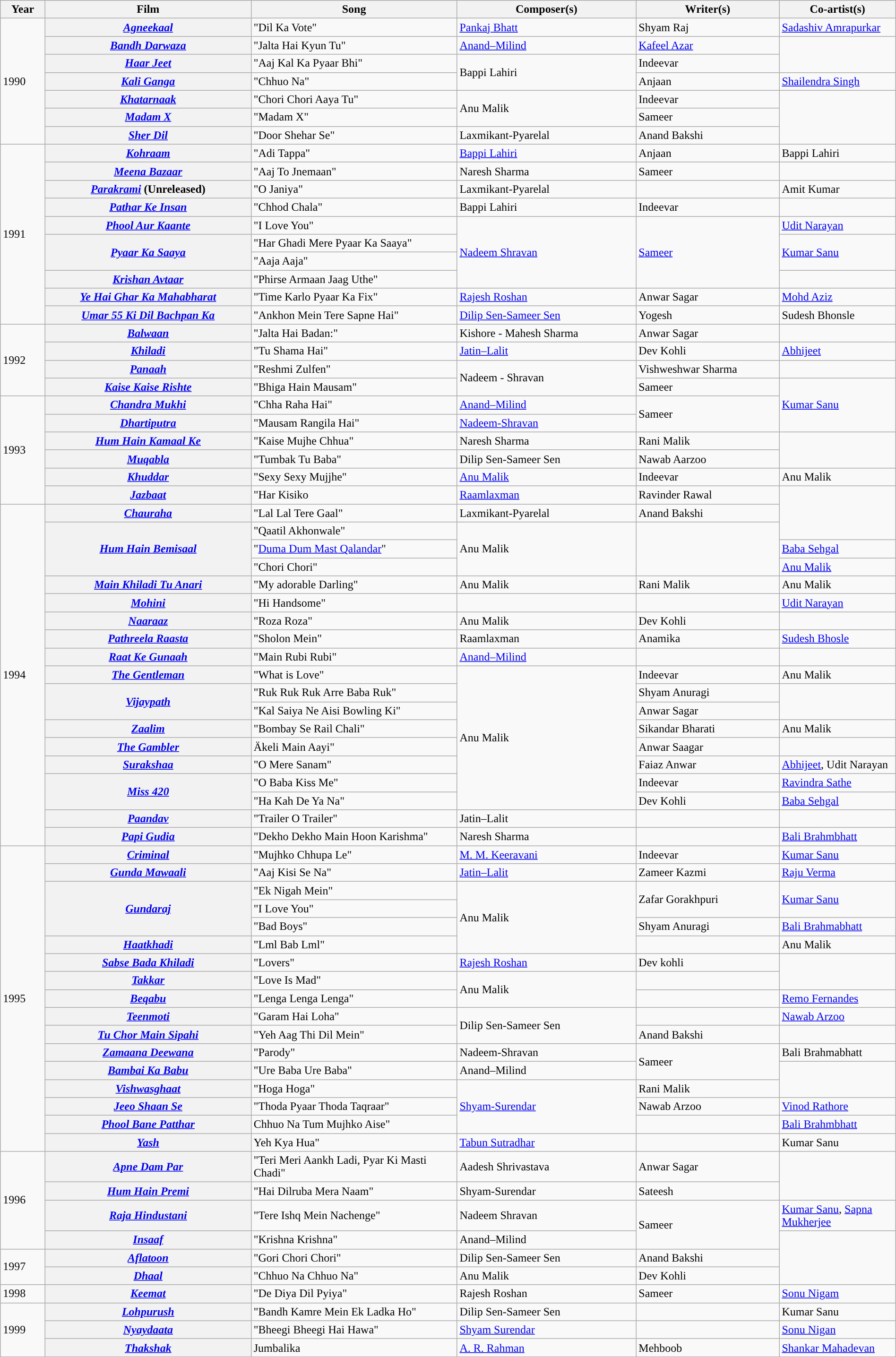<table class="wikitable plainrowheaders" width="100%" textcolor:#000;">
<tr style="background:#b0e0e66;">
<th scope="col" width=5%><strong>Year</strong></th>
<th scope="col" width=23%><strong>Film</strong></th>
<th scope="col" width=23%><strong>Song</strong></th>
<th scope="col" width=20%><strong>Composer(s)</strong></th>
<th scope="col" width=16%><strong>Writer(s)</strong></th>
<th scope="col" width=18%><strong>Co-artist(s)</strong></th>
</tr>
<tr>
<td rowspan="7">1990</td>
<th scope="row"><em><a href='#'>Agneekaal</a></em></th>
<td>"Dil Ka Vote"</td>
<td><a href='#'>Pankaj Bhatt</a></td>
<td>Shyam Raj</td>
<td><a href='#'>Sadashiv Amrapurkar</a></td>
</tr>
<tr>
<th scope="row"><em><a href='#'>Bandh Darwaza</a></em></th>
<td>"Jalta Hai Kyun Tu"</td>
<td><a href='#'>Anand–Milind</a></td>
<td><a href='#'>Kafeel Azar</a></td>
<td rowspan="2"></td>
</tr>
<tr>
<th scope="row"><em><a href='#'>Haar Jeet</a></em></th>
<td>"Aaj Kal Ka Pyaar Bhi"</td>
<td rowspan="2">Bappi Lahiri</td>
<td>Indeevar</td>
</tr>
<tr>
<th scope="row"><em><a href='#'>Kali Ganga</a></em></th>
<td>"Chhuo Na"</td>
<td>Anjaan</td>
<td><a href='#'>Shailendra Singh</a></td>
</tr>
<tr>
<th scope="row"><em><a href='#'>Khatarnaak</a></em></th>
<td>"Chori Chori Aaya Tu"</td>
<td rowspan="2">Anu Malik</td>
<td>Indeevar</td>
<td rowspan="3"></td>
</tr>
<tr>
<th scope="row"><em><a href='#'>Madam X</a></em></th>
<td>"Madam X"</td>
<td>Sameer</td>
</tr>
<tr>
<th scope="row"><em><a href='#'>Sher Dil</a></em></th>
<td>"Door Shehar Se"</td>
<td>Laxmikant-Pyarelal</td>
<td>Anand Bakshi</td>
</tr>
<tr>
<td rowspan="10">1991</td>
<th scope="row"><em><a href='#'>Kohraam</a></em></th>
<td>"Adi Tappa"</td>
<td><a href='#'>Bappi Lahiri</a></td>
<td>Anjaan</td>
<td>Bappi Lahiri</td>
</tr>
<tr>
<th scope="row"><em><a href='#'>Meena Bazaar</a></em></th>
<td>"Aaj To Jnemaan"</td>
<td>Naresh Sharma</td>
<td>Sameer</td>
<td></td>
</tr>
<tr>
<th scope="row"><em><a href='#'>Parakrami</a></em> (Unreleased)</th>
<td>"O Janiya"</td>
<td>Laxmikant-Pyarelal</td>
<td></td>
<td>Amit Kumar</td>
</tr>
<tr>
<th scope="row"><em><a href='#'>Pathar Ke Insan</a></em></th>
<td>"Chhod Chala"</td>
<td>Bappi Lahiri</td>
<td>Indeevar</td>
<td></td>
</tr>
<tr>
<th scope="row"><em><a href='#'>Phool Aur Kaante</a></em></th>
<td>"I Love You"</td>
<td rowspan="4"><a href='#'>Nadeem Shravan</a></td>
<td rowspan="4"><a href='#'>Sameer</a></td>
<td><a href='#'>Udit Narayan</a></td>
</tr>
<tr>
<th scope="row" rowspan="2"><em><a href='#'>Pyaar Ka Saaya</a></em></th>
<td>"Har Ghadi Mere Pyaar Ka Saaya"</td>
<td rowspan="2"><a href='#'>Kumar Sanu</a></td>
</tr>
<tr>
<td>"Aaja Aaja"</td>
</tr>
<tr>
<th scope="row"><em><a href='#'>Krishan Avtaar</a></em></th>
<td>"Phirse Armaan Jaag Uthe"</td>
<td></td>
</tr>
<tr>
<th scope="row"><em><a href='#'>Ye Hai Ghar Ka Mahabharat</a></em></th>
<td>"Time Karlo Pyaar Ka Fix"</td>
<td><a href='#'>Rajesh Roshan</a></td>
<td>Anwar Sagar</td>
<td><a href='#'>Mohd Aziz</a></td>
</tr>
<tr>
<th scope="row"><em><a href='#'>Umar 55 Ki Dil Bachpan Ka</a></em></th>
<td>"Ankhon Mein Tere Sapne Hai"</td>
<td><a href='#'>Dilip Sen-Sameer Sen</a></td>
<td>Yogesh</td>
<td>Sudesh Bhonsle</td>
</tr>
<tr>
<td rowspan="4">1992</td>
<th scope="row"><em><a href='#'>Balwaan</a></em></th>
<td>"Jalta Hai Badan:"</td>
<td>Kishore - Mahesh Sharma</td>
<td>Anwar Sagar</td>
<td></td>
</tr>
<tr>
<th scope="row"><em><a href='#'>Khiladi</a></em></th>
<td>"Tu Shama Hai"</td>
<td><a href='#'>Jatin–Lalit</a></td>
<td>Dev Kohli</td>
<td><a href='#'>Abhijeet</a></td>
</tr>
<tr>
<th scope="row"><em><a href='#'>Panaah</a></em></th>
<td>"Reshmi Zulfen"</td>
<td rowspan="2">Nadeem - Shravan</td>
<td>Vishweshwar Sharma</td>
<td></td>
</tr>
<tr>
<th scope="row"><em><a href='#'>Kaise Kaise Rishte</a></em></th>
<td>"Bhiga Hain Mausam"</td>
<td>Sameer</td>
<td rowspan="3"><a href='#'>Kumar Sanu</a></td>
</tr>
<tr>
<td rowspan="6">1993</td>
<th scope="row"><em><a href='#'>Chandra Mukhi</a></em></th>
<td>"Chha Raha Hai"</td>
<td><a href='#'>Anand–Milind</a></td>
<td rowspan="2">Sameer</td>
</tr>
<tr>
<th scope="row"><em><a href='#'>Dhartiputra</a></em></th>
<td>"Mausam Rangila Hai"</td>
<td><a href='#'>Nadeem-Shravan</a></td>
</tr>
<tr>
<th scope="row"><em><a href='#'>Hum Hain Kamaal Ke</a></em></th>
<td>"Kaise Mujhe Chhua"</td>
<td>Naresh Sharma</td>
<td>Rani Malik</td>
<td rowspan="2"></td>
</tr>
<tr>
<th scope="row"><em><a href='#'>Muqabla</a></em></th>
<td>"Tumbak Tu Baba"</td>
<td>Dilip Sen-Sameer Sen</td>
<td>Nawab Aarzoo</td>
</tr>
<tr>
<th scope="row"><em><a href='#'>Khuddar</a></em></th>
<td>"Sexy Sexy Mujjhe"</td>
<td><a href='#'>Anu Malik</a></td>
<td>Indeevar</td>
<td>Anu Malik</td>
</tr>
<tr>
<th scope="row"><em><a href='#'>Jazbaat</a></em></th>
<td>"Har Kisiko</td>
<td><a href='#'>Raamlaxman</a></td>
<td>Ravinder Rawal</td>
<td rowspan="3"></td>
</tr>
<tr>
<td rowspan="19">1994</td>
<th scope="row"><em><a href='#'>Chauraha</a></em></th>
<td>"Lal Lal Tere Gaal"</td>
<td>Laxmikant-Pyarelal</td>
<td>Anand Bakshi</td>
</tr>
<tr>
<th rowspan="3" scope="row"><em><a href='#'>Hum Hain Bemisaal</a></em></th>
<td>"Qaatil Akhonwale"</td>
<td rowspan="3">Anu Malik</td>
<td rowspan="3"></td>
</tr>
<tr>
<td>"<a href='#'>Duma Dum Mast Qalandar</a>"</td>
<td><a href='#'>Baba Sehgal</a></td>
</tr>
<tr>
<td>"Chori Chori"</td>
<td><a href='#'>Anu Malik</a></td>
</tr>
<tr>
<th scope="row"><em><a href='#'>Main Khiladi Tu Anari</a></em></th>
<td>"My adorable Darling"</td>
<td>Anu Malik</td>
<td>Rani Malik</td>
<td>Anu Malik</td>
</tr>
<tr>
<th scope="row"><em><a href='#'>Mohini</a></em></th>
<td>"Hi Handsome"</td>
<td></td>
<td></td>
<td><a href='#'>Udit Narayan</a></td>
</tr>
<tr>
<th scope="row"><em><a href='#'>Naaraaz</a></em></th>
<td>"Roza Roza"</td>
<td>Anu Malik</td>
<td>Dev Kohli</td>
<td></td>
</tr>
<tr>
<th scope="row"><em><a href='#'>Pathreela Raasta</a></em></th>
<td>"Sholon Mein"</td>
<td>Raamlaxman</td>
<td>Anamika</td>
<td><a href='#'>Sudesh Bhosle</a></td>
</tr>
<tr>
<th scope="row"><em><a href='#'>Raat Ke Gunaah</a></em></th>
<td>"Main Rubi Rubi"</td>
<td><a href='#'>Anand–Milind</a></td>
<td></td>
<td></td>
</tr>
<tr>
<th scope="row" rowspan="1"><em><a href='#'>The Gentleman</a></em></th>
<td>"What is Love"</td>
<td rowspan="8">Anu Malik</td>
<td>Indeevar</td>
<td>Anu Malik</td>
</tr>
<tr>
<th scope="row" rowspan="2"><em><a href='#'>Vijaypath</a></em></th>
<td>"Ruk Ruk Ruk Arre Baba Ruk"</td>
<td>Shyam Anuragi</td>
<td rowspan="2"></td>
</tr>
<tr>
<td>"Kal Saiya Ne Aisi Bowling Ki"</td>
<td>Anwar Sagar</td>
</tr>
<tr>
<th scope="row"><em><a href='#'>Zaalim</a></em></th>
<td>"Bombay Se Rail Chali"</td>
<td>Sikandar Bharati</td>
<td>Anu Malik</td>
</tr>
<tr>
<th scope="row"><em><a href='#'>The Gambler</a></em></th>
<td>Äkeli Main Aayi"</td>
<td>Anwar Saagar</td>
<td></td>
</tr>
<tr>
<th scope="row"><em><a href='#'>Surakshaa</a></em></th>
<td>"O Mere Sanam"</td>
<td>Faiaz Anwar</td>
<td><a href='#'>Abhijeet</a>, Udit Narayan</td>
</tr>
<tr>
<th scope="row" rowspan="2"><em><a href='#'>Miss 420</a></em></th>
<td>"O Baba Kiss Me"</td>
<td>Indeevar</td>
<td><a href='#'>Ravindra Sathe</a></td>
</tr>
<tr>
<td>"Ha Kah De Ya Na"</td>
<td>Dev Kohli</td>
<td><a href='#'>Baba Sehgal</a></td>
</tr>
<tr>
<th scope="row"><em><a href='#'>Paandav</a></em></th>
<td>"Trailer O Trailer"</td>
<td>Jatin–Lalit</td>
<td></td>
<td></td>
</tr>
<tr>
<th scope="row"><em><a href='#'>Papi Gudia</a></em></th>
<td>"Dekho Dekho Main Hoon Karishma"</td>
<td>Naresh Sharma</td>
<td></td>
<td><a href='#'>Bali Brahmbhatt</a></td>
</tr>
<tr>
<td rowspan="17">1995</td>
<th scope="row"><em><a href='#'>Criminal</a></em></th>
<td>"Mujhko Chhupa Le"</td>
<td><a href='#'>M. M. Keeravani</a></td>
<td>Indeevar</td>
<td><a href='#'>Kumar Sanu</a></td>
</tr>
<tr>
<th scope="row"><em><a href='#'>Gunda Mawaali</a></em></th>
<td>"Aaj Kisi Se Na"</td>
<td><a href='#'>Jatin–Lalit</a></td>
<td>Zameer Kazmi</td>
<td><a href='#'>Raju Verma</a></td>
</tr>
<tr>
<th rowspan="3" scope="row"><em><a href='#'>Gundaraj</a></em></th>
<td>"Ek Nigah Mein"</td>
<td rowspan="4" scope="row">Anu Malik</td>
<td rowspan="2">Zafar Gorakhpuri</td>
<td rowspan="2"><a href='#'>Kumar Sanu</a></td>
</tr>
<tr>
<td>"I Love You"</td>
</tr>
<tr>
<td>"Bad Boys"</td>
<td>Shyam Anuragi</td>
<td><a href='#'>Bali Brahmabhatt</a></td>
</tr>
<tr>
<th scope="row"><em><a href='#'>Haatkhadi</a></em></th>
<td>"Lml Bab Lml"</td>
<td></td>
<td>Anu Malik</td>
</tr>
<tr>
<th scope="row"><em><a href='#'>Sabse Bada Khiladi</a></em></th>
<td>"Lovers"</td>
<td rowspan="1"><a href='#'>Rajesh Roshan</a></td>
<td>Dev kohli</td>
<td rowspan="2"></td>
</tr>
<tr>
<th scope="row"><em><a href='#'>Takkar</a></em></th>
<td>"Love Is Mad"</td>
<td rowspan="2">Anu Malik</td>
<td></td>
</tr>
<tr>
<th scope="row"><em><a href='#'>Beqabu</a></em></th>
<td>"Lenga Lenga Lenga"</td>
<td></td>
<td><a href='#'>Remo Fernandes</a></td>
</tr>
<tr>
<th scope="row"><em><a href='#'>Teenmoti</a></em></th>
<td>"Garam Hai Loha"</td>
<td rowspan="2">Dilip Sen-Sameer Sen</td>
<td rowspan="1"></td>
<td><a href='#'>Nawab Arzoo</a></td>
</tr>
<tr>
<th scope="row"><em><a href='#'>Tu Chor Main Sipahi</a></em></th>
<td>"Yeh Aag Thi Dil Mein"</td>
<td>Anand Bakshi</td>
<td></td>
</tr>
<tr>
<th scope="row"><em><a href='#'>Zamaana Deewana</a></em></th>
<td>"Parody"</td>
<td rowspan="1">Nadeem-Shravan</td>
<td rowspan="2">Sameer</td>
<td>Bali Brahmabhatt</td>
</tr>
<tr>
<th scope="row"><em><a href='#'>Bambai Ka Babu</a></em></th>
<td>"Ure Baba Ure Baba"</td>
<td rowspan="1">Anand–Milind</td>
<td rowspan="2"></td>
</tr>
<tr>
<th scope="row"><em><a href='#'>Vishwasghaat</a></em></th>
<td>"Hoga Hoga"</td>
<td rowspan="3"><a href='#'>Shyam-Surendar</a></td>
<td>Rani Malik</td>
</tr>
<tr>
<th scope="row"><em><a href='#'>Jeeo Shaan Se</a></em></th>
<td>"Thoda Pyaar Thoda Taqraar"</td>
<td>Nawab Arzoo</td>
<td><a href='#'>Vinod Rathore</a></td>
</tr>
<tr>
<th scope="row"><em><a href='#'>Phool Bane Patthar</a></em></th>
<td>Chhuo Na Tum Mujhko Aise"</td>
<td></td>
<td><a href='#'>Bali Brahmbhatt</a></td>
</tr>
<tr>
<th scope="row"><em><a href='#'>Yash</a></em></th>
<td>Yeh Kya Hua"</td>
<td><a href='#'>Tabun Sutradhar</a></td>
<td></td>
<td>Kumar Sanu</td>
</tr>
<tr>
<td rowspan="4">1996</td>
<th scope="row"><em><a href='#'>Apne Dam Par</a></em></th>
<td>"Teri Meri Aankh Ladi, Pyar Ki Masti Chadi"</td>
<td>Aadesh Shrivastava</td>
<td>Anwar Sagar</td>
<td rowspan="2"></td>
</tr>
<tr>
<th scope="row"><em><a href='#'>Hum Hain Premi</a></em></th>
<td>"Hai Dilruba Mera Naam"</td>
<td>Shyam-Surendar</td>
<td>Sateesh</td>
</tr>
<tr>
<th scope="row"><em><a href='#'>Raja Hindustani</a></em></th>
<td>"Tere Ishq Mein Nachenge"</td>
<td>Nadeem Shravan</td>
<td rowspan="2">Sameer</td>
<td><a href='#'>Kumar Sanu</a>, <a href='#'>Sapna Mukherjee</a></td>
</tr>
<tr>
<th scope="row"><em><a href='#'>Insaaf</a></em></th>
<td>"Krishna Krishna"</td>
<td>Anand–Milind</td>
<td rowspan="3"></td>
</tr>
<tr>
<td rowspan="2">1997</td>
<th scope="row"><em><a href='#'>Aflatoon</a></em></th>
<td>"Gori Chori Chori"</td>
<td>Dilip Sen-Sameer Sen</td>
<td>Anand Bakshi</td>
</tr>
<tr>
<th scope="row"><em><a href='#'>Dhaal</a></em></th>
<td>"Chhuo Na Chhuo Na"</td>
<td>Anu Malik</td>
<td>Dev Kohli</td>
</tr>
<tr>
<td>1998</td>
<th scope="row"><em><a href='#'>Keemat</a></em></th>
<td>"De Diya Dil Pyiya"</td>
<td>Rajesh Roshan</td>
<td>Sameer</td>
<td><a href='#'>Sonu Nigam</a></td>
</tr>
<tr>
<td rowspan="3">1999</td>
<th scope="row"><em><a href='#'>Lohpurush</a></em></th>
<td>"Bandh Kamre Mein Ek Ladka Ho"</td>
<td>Dilip Sen-Sameer Sen</td>
<td></td>
<td>Kumar Sanu</td>
</tr>
<tr>
<th scope="row" rowspan="1"><em><a href='#'>Nyaydaata</a></em></th>
<td>"Bheegi Bheegi Hai Hawa"</td>
<td rowspan="1"><a href='#'>Shyam Surendar</a></td>
<td></td>
<td><a href='#'>Sonu Nigan</a></td>
</tr>
<tr>
<th scope="row"><em><a href='#'>Thakshak</a></em></th>
<td>Jumbalika</td>
<td><a href='#'>A. R. Rahman</a></td>
<td>Mehboob</td>
<td><a href='#'>Shankar Mahadevan</a></td>
</tr>
</table>
